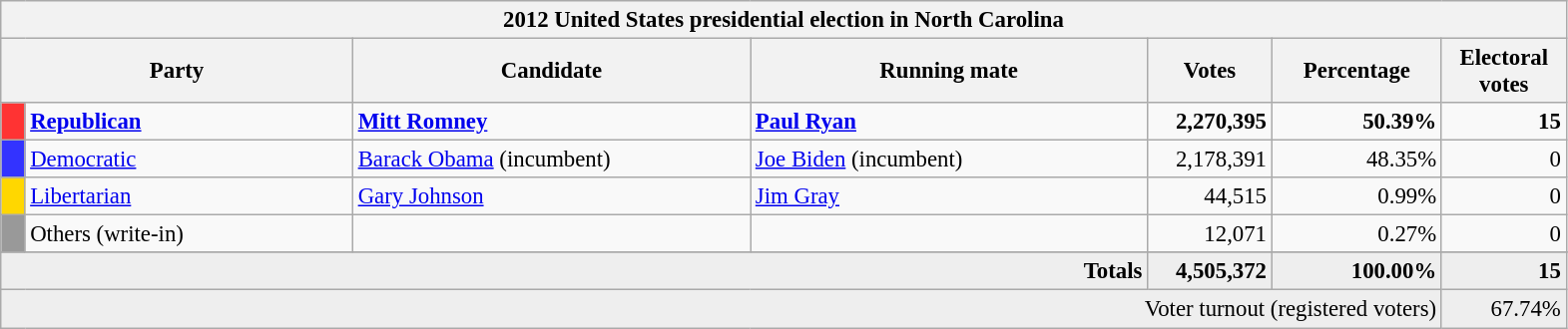<table class="wikitable" style="font-size: 95%;">
<tr>
<th colspan="7">2012 United States presidential election in North Carolina</th>
</tr>
<tr>
<th colspan="2" style="width: 15em">Party</th>
<th style="width: 17em">Candidate</th>
<th style="width: 17em">Running mate</th>
<th style="width: 5em">Votes</th>
<th style="width: 7em">Percentage</th>
<th style="width: 5em">Electoral votes</th>
</tr>
<tr>
<th style="background-color:#FF3333; width: 3px"></th>
<td style="width: 130px"><strong><a href='#'>Republican</a></strong></td>
<td><strong><a href='#'>Mitt Romney</a></strong></td>
<td><strong><a href='#'>Paul Ryan</a></strong></td>
<td align="right"><strong>2,270,395</strong></td>
<td align="right"><strong>50.39%</strong></td>
<td align="right"><strong>15</strong></td>
</tr>
<tr>
<th style="background-color:#3333FF; width: 3px"></th>
<td style="width: 130px"><a href='#'>Democratic</a></td>
<td><a href='#'>Barack Obama</a> (incumbent)</td>
<td><a href='#'>Joe Biden</a> (incumbent)</td>
<td align="right">2,178,391</td>
<td align="right">48.35%</td>
<td align="right">0</td>
</tr>
<tr>
<th style="background-color:#FFD700; width: 3px"></th>
<td style="width: 130px"><a href='#'>Libertarian</a></td>
<td><a href='#'>Gary Johnson</a></td>
<td><a href='#'>Jim Gray</a></td>
<td align="right">44,515</td>
<td align="right">0.99%</td>
<td align="right">0</td>
</tr>
<tr>
<th style="background-color:#999999; width: 3px"></th>
<td style="width: 130px">Others (write-in)</td>
<td></td>
<td></td>
<td align="right">12,071</td>
<td align="right">0.27%</td>
<td align="right">0</td>
</tr>
<tr>
</tr>
<tr bgcolor="#EEEEEE">
<td colspan="4" align="right"><strong>Totals</strong></td>
<td align="right"><strong>4,505,372</strong></td>
<td align="right"><strong>100.00%</strong></td>
<td align="right"><strong>15</strong></td>
</tr>
<tr bgcolor="#EEEEEE">
<td colspan="6" align="right">Voter turnout (registered voters)</td>
<td colspan="1" align="right">67.74%</td>
</tr>
</table>
